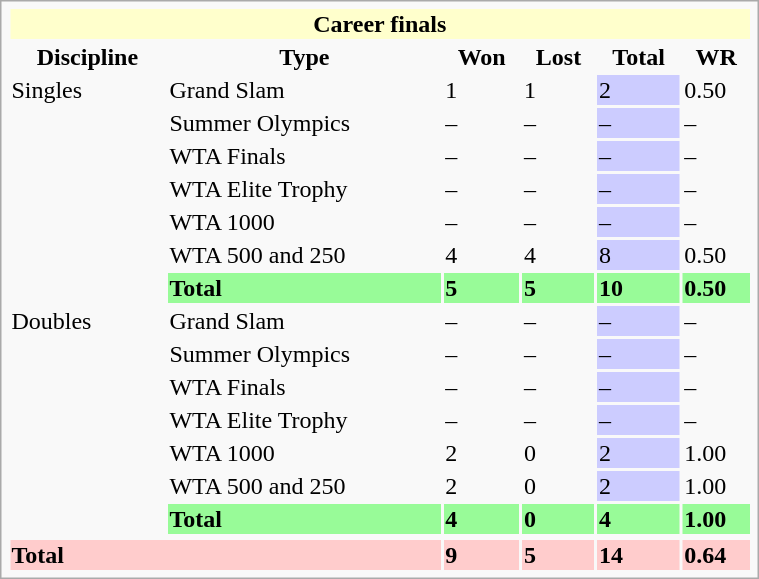<table class="infobox vcard vevent nowrap" width=40%>
<tr style="background:#ffffcc">
<th colspan=6>Career finals</th>
</tr>
<tr>
<th>Discipline</th>
<th>Type</th>
<th>Won</th>
<th>Lost</th>
<th>Total</th>
<th>WR</th>
</tr>
<tr>
<td rowspan=7>Singles</td>
<td>Grand Slam</td>
<td>1</td>
<td>1</td>
<td style="background:#CCCCFF">2</td>
<td>0.50</td>
</tr>
<tr>
<td>Summer Olympics</td>
<td>–</td>
<td>–</td>
<td style="background:#CCCCFF">–</td>
<td>–</td>
</tr>
<tr>
<td>WTA Finals</td>
<td>–</td>
<td>–</td>
<td style="background:#CCCCFF">–</td>
<td>–</td>
</tr>
<tr>
<td>WTA Elite Trophy</td>
<td>–</td>
<td>–</td>
<td style="background:#CCCCFF">–</td>
<td>–</td>
</tr>
<tr>
<td>WTA 1000</td>
<td>–</td>
<td>–</td>
<td style="background:#CCCCFF">–</td>
<td>–</td>
</tr>
<tr>
<td>WTA 500 and 250</td>
<td>4</td>
<td>4</td>
<td style="background:#CCCCFF">8</td>
<td>0.50</td>
</tr>
<tr style="background:#98FB98">
<td><strong>Total</strong></td>
<td><strong>5</strong></td>
<td><strong>5</strong></td>
<td><strong>10</strong></td>
<td><strong>0.50</strong></td>
</tr>
<tr>
<td rowspan=7>Doubles</td>
<td>Grand Slam</td>
<td>–</td>
<td>–</td>
<td style="background:#CCCCFF">–</td>
<td>–</td>
</tr>
<tr>
<td>Summer Olympics</td>
<td>–</td>
<td>–</td>
<td style="background:#CCCCFF">–</td>
<td>–</td>
</tr>
<tr>
<td>WTA Finals</td>
<td>–</td>
<td>–</td>
<td style="background:#CCCCFF">–</td>
<td>–</td>
</tr>
<tr>
<td>WTA Elite Trophy</td>
<td>–</td>
<td>–</td>
<td style="background:#CCCCFF">–</td>
<td>–</td>
</tr>
<tr>
<td>WTA 1000</td>
<td>2</td>
<td>0</td>
<td style="background:#CCCCFF">2</td>
<td>1.00</td>
</tr>
<tr>
<td>WTA 500 and 250</td>
<td>2</td>
<td>0</td>
<td style="background:#CCCCFF">2</td>
<td>1.00</td>
</tr>
<tr style="background:#98FB98">
<td><strong>Total</strong></td>
<td><strong>4</strong></td>
<td><strong>0</strong></td>
<td><strong>4</strong></td>
<td><strong>1.00</strong></td>
</tr>
<tr>
</tr>
<tr style="background:#FFCCCC">
<td colspan=2><strong>Total</strong></td>
<td><strong>9</strong></td>
<td><strong>5</strong></td>
<td><strong>14</strong></td>
<td><strong>0.64</strong></td>
</tr>
</table>
